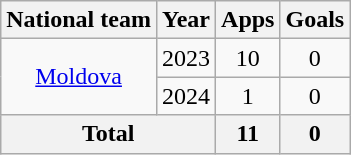<table class="wikitable" style="text-align:center">
<tr>
<th>National team</th>
<th>Year</th>
<th>Apps</th>
<th>Goals</th>
</tr>
<tr>
<td rowspan="2"><a href='#'>Moldova</a></td>
<td>2023</td>
<td>10</td>
<td>0</td>
</tr>
<tr>
<td>2024</td>
<td>1</td>
<td>0</td>
</tr>
<tr>
<th colspan=2>Total</th>
<th>11</th>
<th>0</th>
</tr>
</table>
